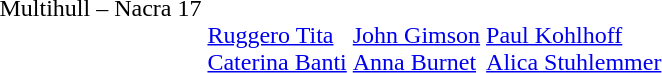<table>
<tr valign="top">
<td>Multihull – Nacra 17<br></td>
<td><br><a href='#'>Ruggero Tita</a><br><a href='#'>Caterina Banti</a></td>
<td><br><a href='#'>John Gimson</a><br><a href='#'>Anna Burnet</a></td>
<td><br><a href='#'>Paul Kohlhoff</a><br><a href='#'>Alica Stuhlemmer</a></td>
</tr>
</table>
